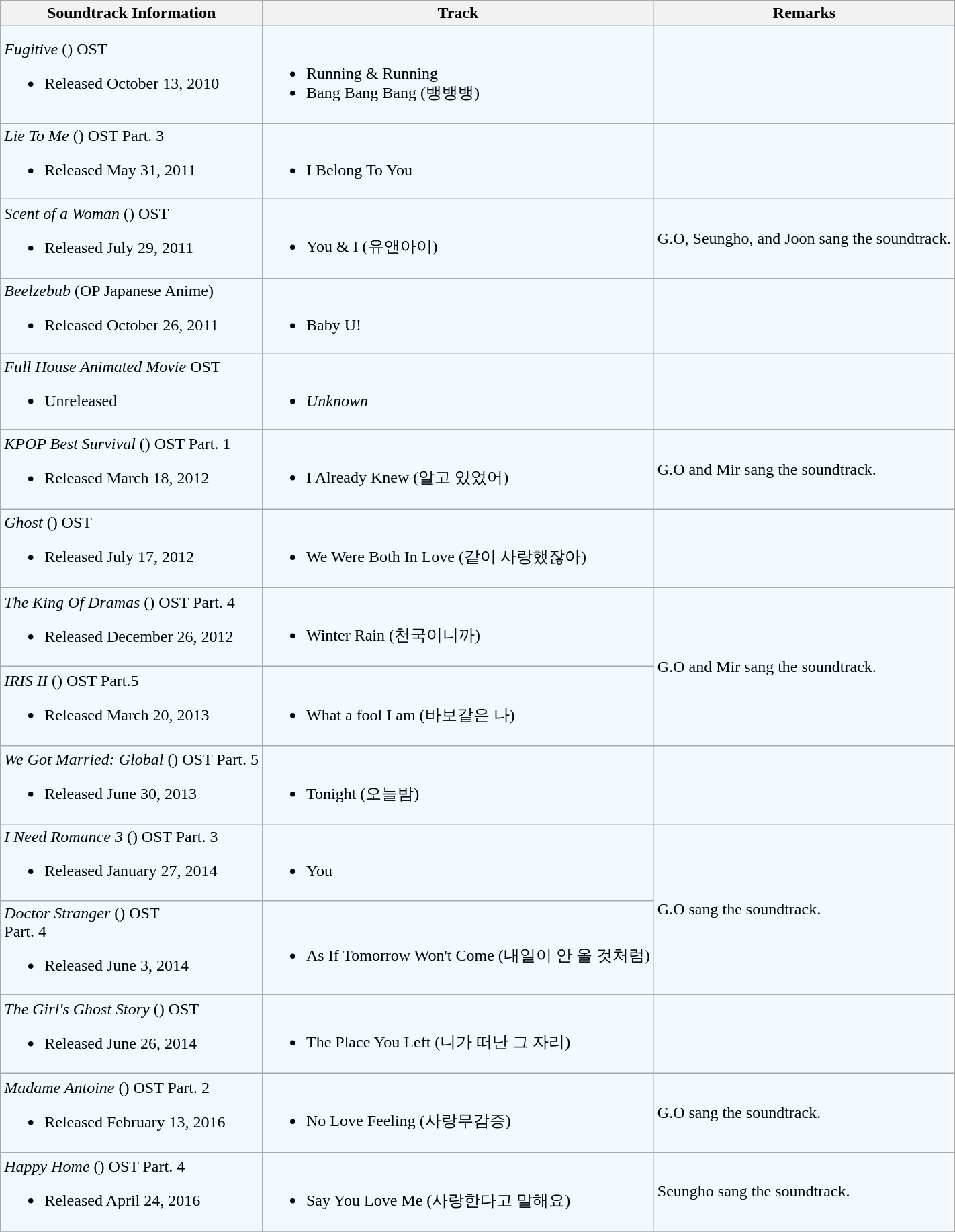<table class="wikitable">
<tr>
<th>Soundtrack Information</th>
<th>Track</th>
<th>Remarks</th>
</tr>
<tr bgcolor="#F2F9FF">
<td><em>Fugitive</em> () OST<br><ul><li>Released October 13, 2010</li></ul></td>
<td><div><br><ul><li>Running & Running</li><li>Bang Bang Bang (뱅뱅뱅)</div></li></ul></td>
<td></td>
</tr>
<tr bgcolor="#F2F9FF">
<td><em>Lie To Me</em> () OST Part. 3<br><ul><li>Released May 31, 2011</li></ul></td>
<td><div><br><ul><li>I Belong To You</div></li></ul></td>
<td></td>
</tr>
<tr bgcolor="#F2F9FF">
<td><em>Scent of a Woman</em> () OST<br><ul><li>Released July 29, 2011</li></ul></td>
<td><div><br><ul><li>You & I (유앤아이)</div></li></ul></td>
<td>G.O, Seungho, and Joon sang the soundtrack.</td>
</tr>
<tr bgcolor="#F2F9FF">
<td><em>Beelzebub</em> (OP Japanese Anime)<br><ul><li>Released October 26, 2011</li></ul></td>
<td><div><br><ul><li>Baby U!</div></li></ul></td>
<td></td>
</tr>
<tr bgcolor="#F2F9FF">
<td><em>Full House Animated Movie</em> OST<br><ul><li>Unreleased</li></ul></td>
<td><div><br><ul><li><em>Unknown</em></div></li></ul></td>
<td></td>
</tr>
<tr bgcolor="#F2F9FF">
<td><em>KPOP Best Survival</em> () OST Part. 1<br><ul><li>Released March 18, 2012</li></ul></td>
<td><div><br><ul><li>I Already Knew (알고 있었어)</div></li></ul></td>
<td>G.O and Mir sang the soundtrack.</td>
</tr>
<tr bgcolor="#F2F9FF">
<td><em>Ghost</em> () OST<br><ul><li>Released July 17, 2012</li></ul></td>
<td><div><br><ul><li>We Were Both In Love (같이 사랑했잖아)</div></li></ul></td>
<td></td>
</tr>
<tr bgcolor="#F2F9FF">
<td><em>The King Of Dramas</em> () OST Part. 4<br><ul><li>Released December 26, 2012</li></ul></td>
<td><div><br><ul><li>Winter Rain (천국이니까)</div></li></ul></td>
<td rowspan="2">G.O and Mir sang the soundtrack.</td>
</tr>
<tr bgcolor="#F2F9FF">
<td><em>IRIS II</em> () OST Part.5<br><ul><li>Released March 20, 2013</li></ul></td>
<td><div><br><ul><li>What a fool I am (바보같은 나)</div></li></ul></td>
</tr>
<tr bgcolor="#F2F9FF">
<td><em>We Got Married: Global</em> () OST Part. 5<br><ul><li>Released June 30, 2013</li></ul></td>
<td><div><br><ul><li>Tonight (오늘밤)</div></li></ul></td>
<td></td>
</tr>
<tr bgcolor="#F2F9FF">
<td><em>I Need Romance 3</em> () OST Part. 3<br><ul><li>Released January 27, 2014</li></ul></td>
<td><div><br><ul><li>You</div></li></ul></td>
<td rowspan="2">G.O sang the soundtrack.</td>
</tr>
<tr bgcolor="#F2F9FF">
<td><em>Doctor Stranger</em> () OST <br>Part. 4<br><ul><li>Released June 3, 2014</li></ul></td>
<td><div><br><ul><li>As If Tomorrow Won't Come (내일이 안 올 것처럼)</div></li></ul></td>
</tr>
<tr bgcolor="#F2F9FF">
<td><em>The Girl's Ghost Story</em> () OST<br><ul><li>Released June 26, 2014</li></ul></td>
<td><div><br><ul><li>The Place You Left (니가 떠난 그 자리)</div></li></ul></td>
<td></td>
</tr>
<tr bgcolor="#F2F9FF">
<td><em>Madame Antoine</em> ()  OST Part. 2<br><ul><li>Released February 13, 2016</li></ul></td>
<td><div><br><ul><li>No Love Feeling (사랑무감증)</div></li></ul></td>
<td>G.O sang the soundtrack.</td>
</tr>
<tr bgcolor="#F2F9FF">
<td><em>Happy Home</em> ()  OST Part. 4<br><ul><li>Released April 24, 2016</li></ul></td>
<td><div><br><ul><li>Say You Love Me (사랑한다고 말해요)</div></li></ul></td>
<td>Seungho sang the soundtrack.</td>
</tr>
<tr>
</tr>
</table>
